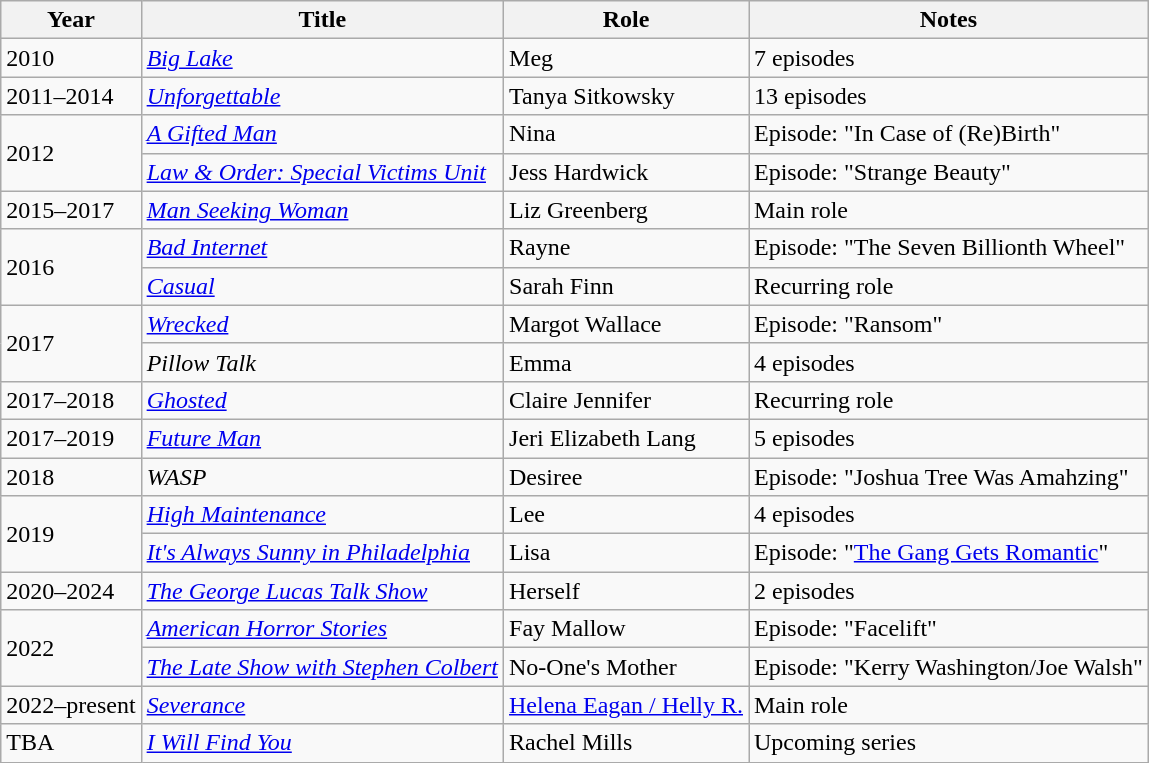<table class="wikitable">
<tr>
<th>Year</th>
<th>Title</th>
<th>Role</th>
<th class="unsortable">Notes</th>
</tr>
<tr>
<td>2010</td>
<td><em><a href='#'>Big Lake</a></em></td>
<td>Meg</td>
<td>7 episodes</td>
</tr>
<tr>
<td>2011–2014</td>
<td><em><a href='#'>Unforgettable</a></em></td>
<td>Tanya Sitkowsky</td>
<td>13 episodes</td>
</tr>
<tr>
<td rowspan="2">2012</td>
<td><em><a href='#'>A Gifted Man</a></em></td>
<td>Nina</td>
<td>Episode: "In Case of (Re)Birth"</td>
</tr>
<tr>
<td><em><a href='#'>Law & Order: Special Victims Unit</a></em></td>
<td>Jess Hardwick</td>
<td>Episode: "Strange Beauty"</td>
</tr>
<tr>
<td>2015–2017</td>
<td><em><a href='#'>Man Seeking Woman</a></em></td>
<td>Liz Greenberg</td>
<td>Main role</td>
</tr>
<tr>
<td rowspan="2">2016</td>
<td><em><a href='#'>Bad Internet</a></em></td>
<td>Rayne</td>
<td>Episode: "The Seven Billionth Wheel"</td>
</tr>
<tr>
<td><em><a href='#'>Casual</a></em></td>
<td>Sarah Finn</td>
<td>Recurring role</td>
</tr>
<tr>
<td rowspan="2">2017</td>
<td><em><a href='#'>Wrecked</a></em></td>
<td>Margot Wallace</td>
<td>Episode: "Ransom"</td>
</tr>
<tr>
<td><em>Pillow Talk</em></td>
<td>Emma</td>
<td>4 episodes</td>
</tr>
<tr>
<td>2017–2018</td>
<td><em><a href='#'>Ghosted</a></em></td>
<td>Claire Jennifer</td>
<td>Recurring role</td>
</tr>
<tr>
<td>2017–2019</td>
<td><em><a href='#'>Future Man</a></em></td>
<td>Jeri Elizabeth Lang</td>
<td>5 episodes</td>
</tr>
<tr>
<td>2018</td>
<td><em>WASP</em></td>
<td>Desiree</td>
<td>Episode: "Joshua Tree Was Amahzing"</td>
</tr>
<tr>
<td rowspan="2">2019</td>
<td><em><a href='#'>High Maintenance</a></em></td>
<td>Lee</td>
<td>4 episodes</td>
</tr>
<tr>
<td><em><a href='#'>It's Always Sunny in Philadelphia</a></em></td>
<td>Lisa</td>
<td>Episode: "<a href='#'>The Gang Gets Romantic</a>"</td>
</tr>
<tr>
<td>2020–2024</td>
<td><em><a href='#'>The George Lucas Talk Show</a></em></td>
<td>Herself</td>
<td>2 episodes</td>
</tr>
<tr>
<td rowspan="2">2022</td>
<td><em><a href='#'>American Horror Stories</a></em></td>
<td>Fay Mallow</td>
<td>Episode: "Facelift"</td>
</tr>
<tr>
<td><em><a href='#'>The Late Show with Stephen Colbert</a></em></td>
<td>No-One's Mother</td>
<td>Episode: "Kerry Washington/Joe Walsh"</td>
</tr>
<tr>
<td>2022–present</td>
<td><em><a href='#'>Severance</a></em></td>
<td><a href='#'>Helena Eagan / Helly R.</a></td>
<td>Main role</td>
</tr>
<tr>
<td>TBA</td>
<td><em><a href='#'>I Will Find You</a></em></td>
<td>Rachel Mills</td>
<td>Upcoming series</td>
</tr>
</table>
